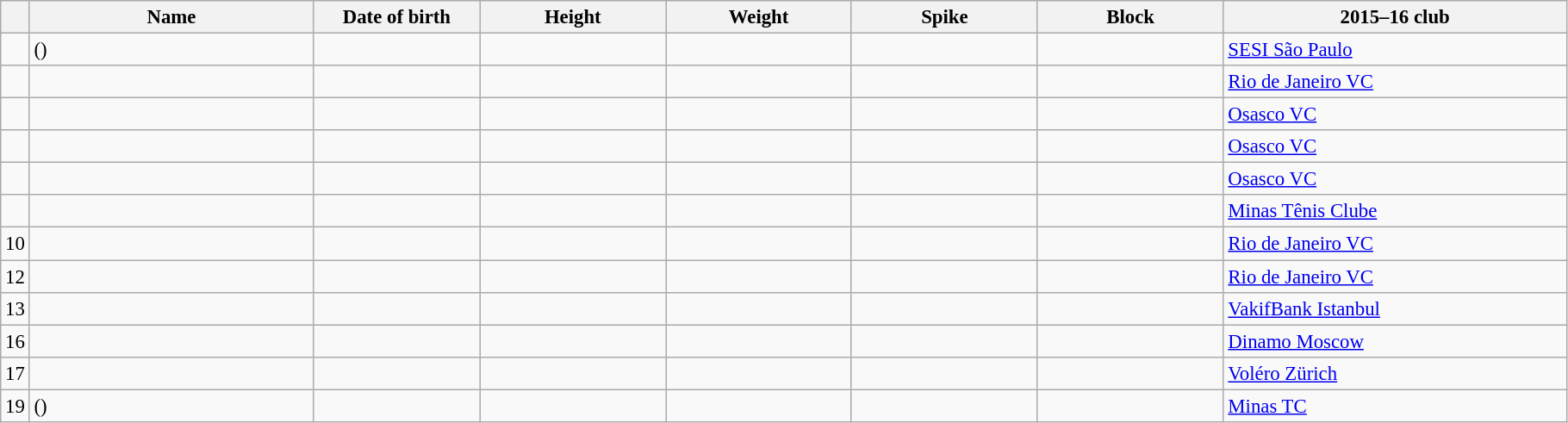<table class="wikitable sortable" style="font-size:95%; text-align:center;">
<tr>
<th></th>
<th style="width:14em">Name</th>
<th style="width:8em">Date of birth</th>
<th style="width:9em">Height</th>
<th style="width:9em">Weight</th>
<th style="width:9em">Spike</th>
<th style="width:9em">Block</th>
<th style="width:17em">2015–16 club</th>
</tr>
<tr>
<td></td>
<td style="text-align:left;"> ()</td>
<td style="text-align:right;"></td>
<td></td>
<td></td>
<td></td>
<td></td>
<td style="text-align:left;"> <a href='#'>SESI São Paulo</a></td>
</tr>
<tr>
<td></td>
<td style="text-align:left;"></td>
<td style="text-align:right;"></td>
<td></td>
<td></td>
<td></td>
<td></td>
<td style="text-align:left;"> <a href='#'>Rio de Janeiro VC</a></td>
</tr>
<tr>
<td></td>
<td style="text-align:left;"></td>
<td style="text-align:right;"></td>
<td></td>
<td></td>
<td></td>
<td></td>
<td style="text-align:left;"> <a href='#'>Osasco VC</a></td>
</tr>
<tr>
<td></td>
<td style="text-align:left;"></td>
<td style="text-align:right;"></td>
<td></td>
<td></td>
<td></td>
<td></td>
<td style="text-align:left;"> <a href='#'>Osasco VC</a></td>
</tr>
<tr>
<td></td>
<td style="text-align:left;"></td>
<td style="text-align:right;"></td>
<td></td>
<td></td>
<td></td>
<td></td>
<td style="text-align:left;"> <a href='#'>Osasco VC</a></td>
</tr>
<tr>
<td></td>
<td style="text-align:left;"></td>
<td style="text-align:right;"></td>
<td></td>
<td></td>
<td></td>
<td></td>
<td style="text-align:left;"> <a href='#'>Minas Tênis Clube</a></td>
</tr>
<tr>
<td>10</td>
<td style="text-align:left;"></td>
<td style="text-align:right;"></td>
<td></td>
<td></td>
<td></td>
<td></td>
<td style="text-align:left;"> <a href='#'>Rio de Janeiro VC</a></td>
</tr>
<tr>
<td>12</td>
<td style="text-align:left;"></td>
<td style="text-align:right;"></td>
<td></td>
<td></td>
<td></td>
<td></td>
<td style="text-align:left;"> <a href='#'>Rio de Janeiro VC</a></td>
</tr>
<tr>
<td>13</td>
<td style="text-align:left;"></td>
<td style="text-align:right;"></td>
<td></td>
<td></td>
<td></td>
<td></td>
<td style="text-align:left;"> <a href='#'>VakifBank Istanbul</a></td>
</tr>
<tr>
<td>16</td>
<td style="text-align:left;"></td>
<td style="text-align:right;"></td>
<td></td>
<td></td>
<td></td>
<td></td>
<td style="text-align:left;"> <a href='#'>Dinamo Moscow</a></td>
</tr>
<tr>
<td>17</td>
<td style="text-align:left;"></td>
<td style="text-align:right;"></td>
<td></td>
<td></td>
<td></td>
<td></td>
<td style="text-align:left;"> <a href='#'>Voléro Zürich</a></td>
</tr>
<tr>
<td>19</td>
<td style="text-align:left;"> ()</td>
<td style="text-align:right;"></td>
<td></td>
<td></td>
<td></td>
<td></td>
<td style="text-align:left;"> <a href='#'>Minas TC</a></td>
</tr>
</table>
